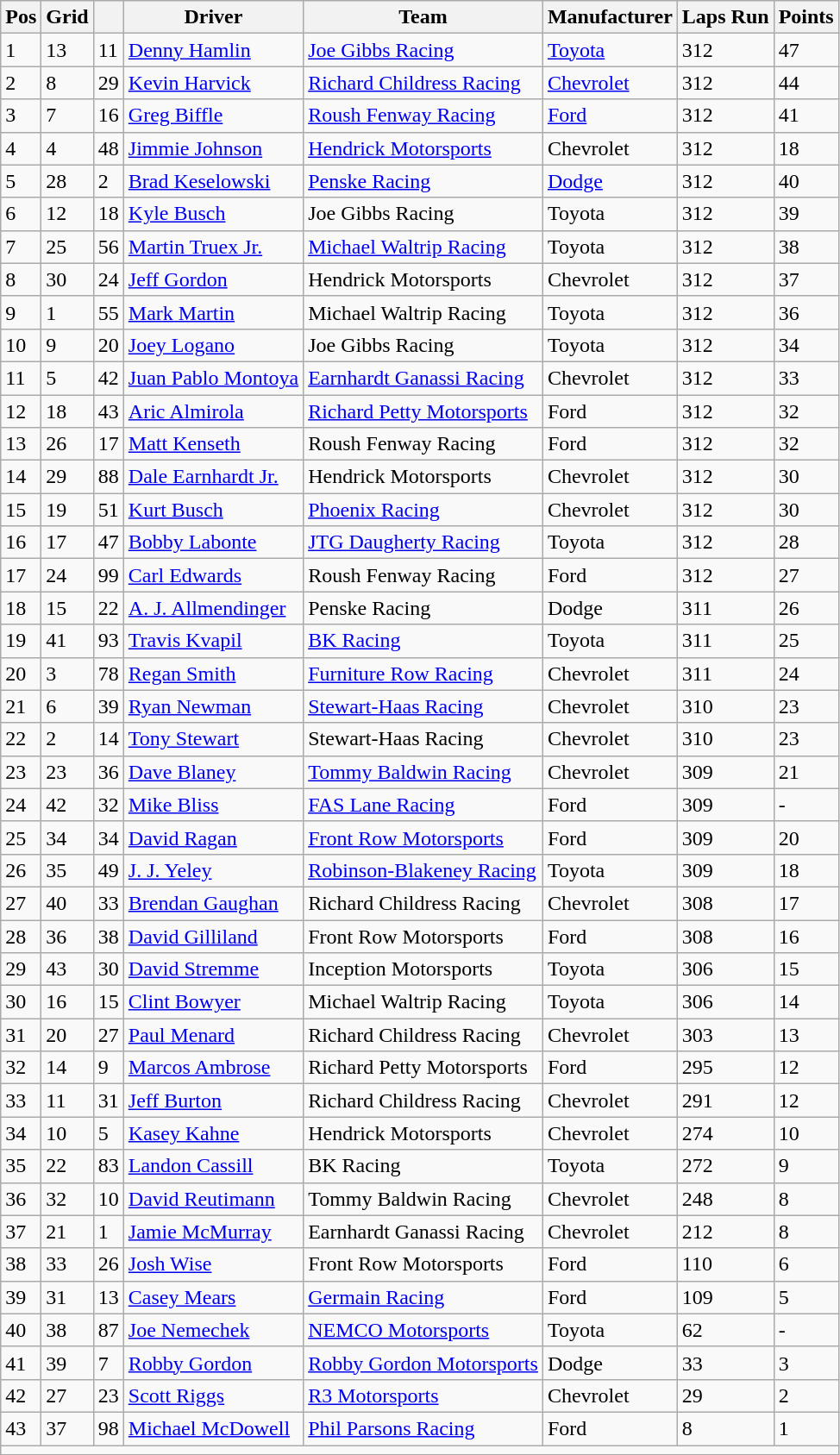<table class="sortable wikitable" border="1">
<tr>
<th>Pos</th>
<th>Grid</th>
<th></th>
<th>Driver</th>
<th>Team</th>
<th>Manufacturer</th>
<th>Laps Run</th>
<th>Points</th>
</tr>
<tr>
<td>1</td>
<td>13</td>
<td>11</td>
<td><a href='#'>Denny Hamlin</a></td>
<td><a href='#'>Joe Gibbs Racing</a></td>
<td><a href='#'>Toyota</a></td>
<td>312</td>
<td>47</td>
</tr>
<tr>
<td>2</td>
<td>8</td>
<td>29</td>
<td><a href='#'>Kevin Harvick</a></td>
<td><a href='#'>Richard Childress Racing</a></td>
<td><a href='#'>Chevrolet</a></td>
<td>312</td>
<td>44</td>
</tr>
<tr>
<td>3</td>
<td>7</td>
<td>16</td>
<td><a href='#'>Greg Biffle</a></td>
<td><a href='#'>Roush Fenway Racing</a></td>
<td><a href='#'>Ford</a></td>
<td>312</td>
<td>41</td>
</tr>
<tr>
<td>4</td>
<td>4</td>
<td>48</td>
<td><a href='#'>Jimmie Johnson</a></td>
<td><a href='#'>Hendrick Motorsports</a></td>
<td>Chevrolet</td>
<td>312</td>
<td>18</td>
</tr>
<tr>
<td>5</td>
<td>28</td>
<td>2</td>
<td><a href='#'>Brad Keselowski</a></td>
<td><a href='#'>Penske Racing</a></td>
<td><a href='#'>Dodge</a></td>
<td>312</td>
<td>40</td>
</tr>
<tr>
<td>6</td>
<td>12</td>
<td>18</td>
<td><a href='#'>Kyle Busch</a></td>
<td>Joe Gibbs Racing</td>
<td>Toyota</td>
<td>312</td>
<td>39</td>
</tr>
<tr>
<td>7</td>
<td>25</td>
<td>56</td>
<td><a href='#'>Martin Truex Jr.</a></td>
<td><a href='#'>Michael Waltrip Racing</a></td>
<td>Toyota</td>
<td>312</td>
<td>38</td>
</tr>
<tr>
<td>8</td>
<td>30</td>
<td>24</td>
<td><a href='#'>Jeff Gordon</a></td>
<td>Hendrick Motorsports</td>
<td>Chevrolet</td>
<td>312</td>
<td>37</td>
</tr>
<tr>
<td>9</td>
<td>1</td>
<td>55</td>
<td><a href='#'>Mark Martin</a></td>
<td>Michael Waltrip Racing</td>
<td>Toyota</td>
<td>312</td>
<td>36</td>
</tr>
<tr>
<td>10</td>
<td>9</td>
<td>20</td>
<td><a href='#'>Joey Logano</a></td>
<td>Joe Gibbs Racing</td>
<td>Toyota</td>
<td>312</td>
<td>34</td>
</tr>
<tr>
<td>11</td>
<td>5</td>
<td>42</td>
<td><a href='#'>Juan Pablo Montoya</a></td>
<td><a href='#'>Earnhardt Ganassi Racing</a></td>
<td>Chevrolet</td>
<td>312</td>
<td>33</td>
</tr>
<tr>
<td>12</td>
<td>18</td>
<td>43</td>
<td><a href='#'>Aric Almirola</a></td>
<td><a href='#'>Richard Petty Motorsports</a></td>
<td>Ford</td>
<td>312</td>
<td>32</td>
</tr>
<tr>
<td>13</td>
<td>26</td>
<td>17</td>
<td><a href='#'>Matt Kenseth</a></td>
<td>Roush Fenway Racing</td>
<td>Ford</td>
<td>312</td>
<td>32</td>
</tr>
<tr>
<td>14</td>
<td>29</td>
<td>88</td>
<td><a href='#'>Dale Earnhardt Jr.</a></td>
<td>Hendrick Motorsports</td>
<td>Chevrolet</td>
<td>312</td>
<td>30</td>
</tr>
<tr>
<td>15</td>
<td>19</td>
<td>51</td>
<td><a href='#'>Kurt Busch</a></td>
<td><a href='#'>Phoenix Racing</a></td>
<td>Chevrolet</td>
<td>312</td>
<td>30</td>
</tr>
<tr>
<td>16</td>
<td>17</td>
<td>47</td>
<td><a href='#'>Bobby Labonte</a></td>
<td><a href='#'>JTG Daugherty Racing</a></td>
<td>Toyota</td>
<td>312</td>
<td>28</td>
</tr>
<tr>
<td>17</td>
<td>24</td>
<td>99</td>
<td><a href='#'>Carl Edwards</a></td>
<td>Roush Fenway Racing</td>
<td>Ford</td>
<td>312</td>
<td>27</td>
</tr>
<tr>
<td>18</td>
<td>15</td>
<td>22</td>
<td><a href='#'>A. J. Allmendinger</a></td>
<td>Penske Racing</td>
<td>Dodge</td>
<td>311</td>
<td>26</td>
</tr>
<tr>
<td>19</td>
<td>41</td>
<td>93</td>
<td><a href='#'>Travis Kvapil</a></td>
<td><a href='#'>BK Racing</a></td>
<td>Toyota</td>
<td>311</td>
<td>25</td>
</tr>
<tr>
<td>20</td>
<td>3</td>
<td>78</td>
<td><a href='#'>Regan Smith</a></td>
<td><a href='#'>Furniture Row Racing</a></td>
<td>Chevrolet</td>
<td>311</td>
<td>24</td>
</tr>
<tr>
<td>21</td>
<td>6</td>
<td>39</td>
<td><a href='#'>Ryan Newman</a></td>
<td><a href='#'>Stewart-Haas Racing</a></td>
<td>Chevrolet</td>
<td>310</td>
<td>23</td>
</tr>
<tr>
<td>22</td>
<td>2</td>
<td>14</td>
<td><a href='#'>Tony Stewart</a></td>
<td>Stewart-Haas Racing</td>
<td>Chevrolet</td>
<td>310</td>
<td>23</td>
</tr>
<tr>
<td>23</td>
<td>23</td>
<td>36</td>
<td><a href='#'>Dave Blaney</a></td>
<td><a href='#'>Tommy Baldwin Racing</a></td>
<td>Chevrolet</td>
<td>309</td>
<td>21</td>
</tr>
<tr>
<td>24</td>
<td>42</td>
<td>32</td>
<td><a href='#'>Mike Bliss</a></td>
<td><a href='#'>FAS Lane Racing</a></td>
<td>Ford</td>
<td>309</td>
<td>-</td>
</tr>
<tr>
<td>25</td>
<td>34</td>
<td>34</td>
<td><a href='#'>David Ragan</a></td>
<td><a href='#'>Front Row Motorsports</a></td>
<td>Ford</td>
<td>309</td>
<td>20</td>
</tr>
<tr>
<td>26</td>
<td>35</td>
<td>49</td>
<td><a href='#'>J. J. Yeley</a></td>
<td><a href='#'>Robinson-Blakeney Racing</a></td>
<td>Toyota</td>
<td>309</td>
<td>18</td>
</tr>
<tr>
<td>27</td>
<td>40</td>
<td>33</td>
<td><a href='#'>Brendan Gaughan</a></td>
<td>Richard Childress Racing</td>
<td>Chevrolet</td>
<td>308</td>
<td>17</td>
</tr>
<tr>
<td>28</td>
<td>36</td>
<td>38</td>
<td><a href='#'>David Gilliland</a></td>
<td>Front Row Motorsports</td>
<td>Ford</td>
<td>308</td>
<td>16</td>
</tr>
<tr>
<td>29</td>
<td>43</td>
<td>30</td>
<td><a href='#'>David Stremme</a></td>
<td>Inception Motorsports</td>
<td>Toyota</td>
<td>306</td>
<td>15</td>
</tr>
<tr>
<td>30</td>
<td>16</td>
<td>15</td>
<td><a href='#'>Clint Bowyer</a></td>
<td>Michael Waltrip Racing</td>
<td>Toyota</td>
<td>306</td>
<td>14</td>
</tr>
<tr>
<td>31</td>
<td>20</td>
<td>27</td>
<td><a href='#'>Paul Menard</a></td>
<td>Richard Childress Racing</td>
<td>Chevrolet</td>
<td>303</td>
<td>13</td>
</tr>
<tr>
<td>32</td>
<td>14</td>
<td>9</td>
<td><a href='#'>Marcos Ambrose</a></td>
<td>Richard Petty Motorsports</td>
<td>Ford</td>
<td>295</td>
<td>12</td>
</tr>
<tr>
<td>33</td>
<td>11</td>
<td>31</td>
<td><a href='#'>Jeff Burton</a></td>
<td>Richard Childress Racing</td>
<td>Chevrolet</td>
<td>291</td>
<td>12</td>
</tr>
<tr>
<td>34</td>
<td>10</td>
<td>5</td>
<td><a href='#'>Kasey Kahne</a></td>
<td>Hendrick Motorsports</td>
<td>Chevrolet</td>
<td>274</td>
<td>10</td>
</tr>
<tr>
<td>35</td>
<td>22</td>
<td>83</td>
<td><a href='#'>Landon Cassill</a></td>
<td>BK Racing</td>
<td>Toyota</td>
<td>272</td>
<td>9</td>
</tr>
<tr>
<td>36</td>
<td>32</td>
<td>10</td>
<td><a href='#'>David Reutimann</a></td>
<td>Tommy Baldwin Racing</td>
<td>Chevrolet</td>
<td>248</td>
<td>8</td>
</tr>
<tr>
<td>37</td>
<td>21</td>
<td>1</td>
<td><a href='#'>Jamie McMurray</a></td>
<td>Earnhardt Ganassi Racing</td>
<td>Chevrolet</td>
<td>212</td>
<td>8</td>
</tr>
<tr>
<td>38</td>
<td>33</td>
<td>26</td>
<td><a href='#'>Josh Wise</a></td>
<td>Front Row Motorsports</td>
<td>Ford</td>
<td>110</td>
<td>6</td>
</tr>
<tr>
<td>39</td>
<td>31</td>
<td>13</td>
<td><a href='#'>Casey Mears</a></td>
<td><a href='#'>Germain Racing</a></td>
<td>Ford</td>
<td>109</td>
<td>5</td>
</tr>
<tr>
<td>40</td>
<td>38</td>
<td>87</td>
<td><a href='#'>Joe Nemechek</a></td>
<td><a href='#'>NEMCO Motorsports</a></td>
<td>Toyota</td>
<td>62</td>
<td>-</td>
</tr>
<tr>
<td>41</td>
<td>39</td>
<td>7</td>
<td><a href='#'>Robby Gordon</a></td>
<td><a href='#'>Robby Gordon Motorsports</a></td>
<td>Dodge</td>
<td>33</td>
<td>3</td>
</tr>
<tr>
<td>42</td>
<td>27</td>
<td>23</td>
<td><a href='#'>Scott Riggs</a></td>
<td><a href='#'>R3 Motorsports</a></td>
<td>Chevrolet</td>
<td>29</td>
<td>2</td>
</tr>
<tr>
<td>43</td>
<td>37</td>
<td>98</td>
<td><a href='#'>Michael McDowell</a></td>
<td><a href='#'>Phil Parsons Racing</a></td>
<td>Ford</td>
<td>8</td>
<td>1</td>
</tr>
<tr class="sortbottom">
<td colspan="9"></td>
</tr>
</table>
